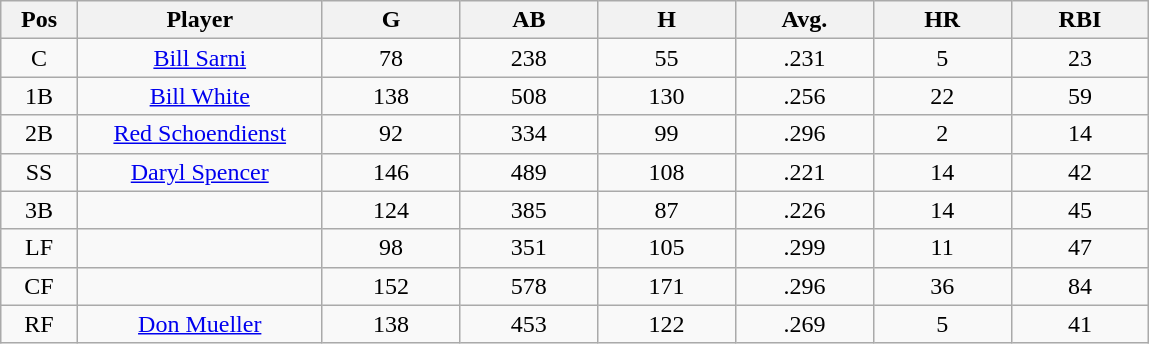<table class="wikitable sortable">
<tr>
<th bgcolor="#DDDDFF" width="5%">Pos</th>
<th bgcolor="#DDDDFF" width="16%">Player</th>
<th bgcolor="#DDDDFF" width="9%">G</th>
<th bgcolor="#DDDDFF" width="9%">AB</th>
<th bgcolor="#DDDDFF" width="9%">H</th>
<th bgcolor="#DDDDFF" width="9%">Avg.</th>
<th bgcolor="#DDDDFF" width="9%">HR</th>
<th bgcolor="#DDDDFF" width="9%">RBI</th>
</tr>
<tr align="center">
<td>C</td>
<td><a href='#'>Bill Sarni</a></td>
<td>78</td>
<td>238</td>
<td>55</td>
<td>.231</td>
<td>5</td>
<td>23</td>
</tr>
<tr align="center">
<td>1B</td>
<td><a href='#'>Bill White</a></td>
<td>138</td>
<td>508</td>
<td>130</td>
<td>.256</td>
<td>22</td>
<td>59</td>
</tr>
<tr align="center">
<td>2B</td>
<td><a href='#'>Red Schoendienst</a></td>
<td>92</td>
<td>334</td>
<td>99</td>
<td>.296</td>
<td>2</td>
<td>14</td>
</tr>
<tr align="center">
<td>SS</td>
<td><a href='#'>Daryl Spencer</a></td>
<td>146</td>
<td>489</td>
<td>108</td>
<td>.221</td>
<td>14</td>
<td>42</td>
</tr>
<tr align="center">
<td>3B</td>
<td></td>
<td>124</td>
<td>385</td>
<td>87</td>
<td>.226</td>
<td>14</td>
<td>45</td>
</tr>
<tr align="center">
<td>LF</td>
<td></td>
<td>98</td>
<td>351</td>
<td>105</td>
<td>.299</td>
<td>11</td>
<td>47</td>
</tr>
<tr align="center">
<td>CF</td>
<td></td>
<td>152</td>
<td>578</td>
<td>171</td>
<td>.296</td>
<td>36</td>
<td>84</td>
</tr>
<tr align="center">
<td>RF</td>
<td><a href='#'>Don Mueller</a></td>
<td>138</td>
<td>453</td>
<td>122</td>
<td>.269</td>
<td>5</td>
<td>41</td>
</tr>
</table>
